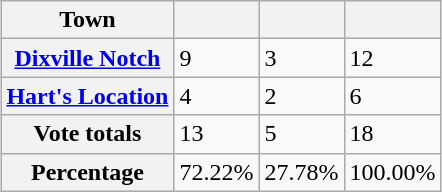<table class="wikitable sortable" style=margin:auto;margin:auto>
<tr valign=bottom>
<th>Town</th>
<th></th>
<th></th>
<th></th>
</tr>
<tr>
<th><a href='#'>Dixville Notch</a></th>
<td>9</td>
<td>3</td>
<td>12</td>
</tr>
<tr>
<th><a href='#'>Hart's Location</a></th>
<td>4</td>
<td>2</td>
<td>6</td>
</tr>
<tr>
<th>Vote totals</th>
<td>13</td>
<td>5</td>
<td>18</td>
</tr>
<tr>
<th>Percentage</th>
<td>72.22%</td>
<td>27.78%</td>
<td>100.00%</td>
</tr>
</table>
